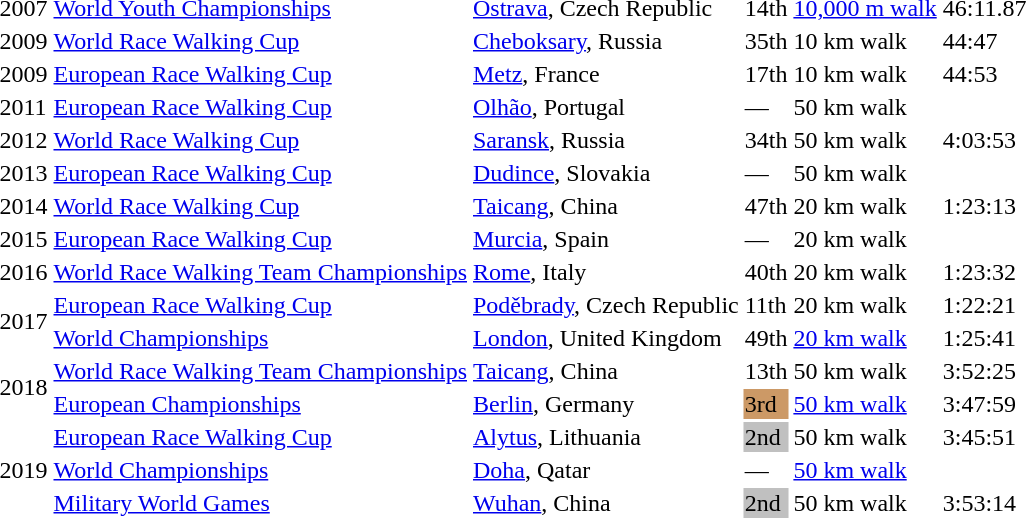<table>
<tr>
<td>2007</td>
<td><a href='#'>World Youth Championships</a></td>
<td><a href='#'>Ostrava</a>, Czech Republic</td>
<td>14th</td>
<td><a href='#'>10,000 m walk</a></td>
<td>46:11.87</td>
</tr>
<tr>
<td>2009</td>
<td><a href='#'>World Race Walking Cup</a></td>
<td><a href='#'>Cheboksary</a>, Russia</td>
<td>35th</td>
<td>10 km walk</td>
<td>44:47</td>
</tr>
<tr>
<td>2009</td>
<td><a href='#'>European Race Walking Cup</a></td>
<td><a href='#'>Metz</a>, France</td>
<td>17th</td>
<td>10 km walk</td>
<td>44:53</td>
</tr>
<tr>
<td>2011</td>
<td><a href='#'>European Race Walking Cup</a></td>
<td><a href='#'>Olhão</a>, Portugal</td>
<td>—</td>
<td>50 km walk</td>
<td></td>
</tr>
<tr>
<td>2012</td>
<td><a href='#'>World Race Walking Cup</a></td>
<td><a href='#'>Saransk</a>, Russia</td>
<td>34th</td>
<td>50 km walk</td>
<td>4:03:53</td>
</tr>
<tr>
<td>2013</td>
<td><a href='#'>European Race Walking Cup</a></td>
<td><a href='#'>Dudince</a>, Slovakia</td>
<td>—</td>
<td>50 km walk</td>
<td></td>
</tr>
<tr>
<td>2014</td>
<td><a href='#'>World Race Walking Cup</a></td>
<td><a href='#'>Taicang</a>, China</td>
<td>47th</td>
<td>20 km walk</td>
<td>1:23:13</td>
</tr>
<tr>
<td>2015</td>
<td><a href='#'>European Race Walking Cup</a></td>
<td><a href='#'>Murcia</a>, Spain</td>
<td>—</td>
<td>20 km walk</td>
<td></td>
</tr>
<tr>
<td>2016</td>
<td><a href='#'>World Race Walking Team Championships</a></td>
<td><a href='#'>Rome</a>, Italy</td>
<td>40th</td>
<td>20 km walk</td>
<td>1:23:32</td>
</tr>
<tr>
<td rowspan=2>2017</td>
<td><a href='#'>European Race Walking Cup</a></td>
<td><a href='#'>Poděbrady</a>, Czech Republic</td>
<td>11th</td>
<td>20 km walk</td>
<td>1:22:21</td>
</tr>
<tr>
<td><a href='#'>World Championships</a></td>
<td><a href='#'>London</a>, United Kingdom</td>
<td>49th</td>
<td><a href='#'>20 km walk</a></td>
<td>1:25:41</td>
</tr>
<tr>
<td rowspan=2>2018</td>
<td><a href='#'>World Race Walking Team Championships</a></td>
<td><a href='#'>Taicang</a>, China</td>
<td>13th</td>
<td>50 km walk</td>
<td>3:52:25</td>
</tr>
<tr>
<td><a href='#'>European Championships</a></td>
<td><a href='#'>Berlin</a>, Germany</td>
<td bgcolor="CC9966">3rd</td>
<td><a href='#'>50 km walk</a></td>
<td>3:47:59</td>
</tr>
<tr>
<td rowspan="3">2019</td>
<td><a href='#'>European Race Walking Cup</a></td>
<td><a href='#'>Alytus</a>, Lithuania</td>
<td bgcolor=silver>2nd</td>
<td>50 km walk</td>
<td>3:45:51</td>
</tr>
<tr>
<td><a href='#'>World Championships</a></td>
<td><a href='#'>Doha</a>, Qatar</td>
<td>—</td>
<td><a href='#'>50 km walk</a></td>
<td></td>
</tr>
<tr>
<td><a href='#'>Military World Games</a></td>
<td><a href='#'>Wuhan</a>, China</td>
<td bgcolor=silver>2nd</td>
<td>50 km walk</td>
<td>3:53:14</td>
</tr>
</table>
